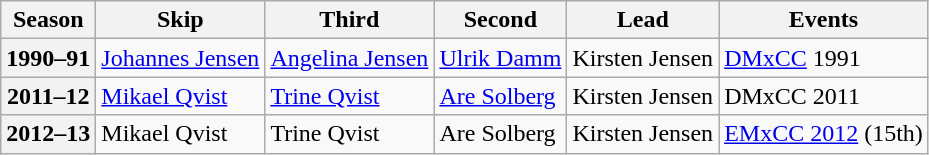<table class="wikitable">
<tr>
<th scope="col">Season</th>
<th scope="col">Skip</th>
<th scope="col">Third</th>
<th scope="col">Second</th>
<th scope="col">Lead</th>
<th scope="col">Events</th>
</tr>
<tr>
<th scope="row">1990–91</th>
<td><a href='#'>Johannes Jensen</a></td>
<td><a href='#'>Angelina Jensen</a></td>
<td><a href='#'>Ulrik Damm</a></td>
<td>Kirsten Jensen</td>
<td><a href='#'>DMxCC</a> 1991 </td>
</tr>
<tr>
<th scope="row">2011–12</th>
<td><a href='#'>Mikael Qvist</a></td>
<td><a href='#'>Trine Qvist</a></td>
<td><a href='#'>Are Solberg</a></td>
<td>Kirsten Jensen</td>
<td>DMxCC 2011 </td>
</tr>
<tr>
<th scope="row">2012–13</th>
<td>Mikael Qvist</td>
<td>Trine Qvist</td>
<td>Are Solberg</td>
<td>Kirsten Jensen</td>
<td><a href='#'>EMxCC 2012</a> (15th)</td>
</tr>
</table>
